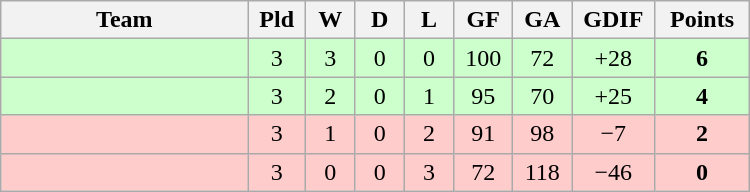<table class=wikitable style="text-align:center" width=500>
<tr>
<th width=25%>Team</th>
<th width=5%>Pld</th>
<th width=5%>W</th>
<th width=5%>D</th>
<th width=5%>L</th>
<th width=5%>GF</th>
<th width=5%>GA</th>
<th width=5%>GDIF</th>
<th width=8%>Points</th>
</tr>
<tr bgcolor=ccffcc>
<td align="left"></td>
<td>3</td>
<td>3</td>
<td>0</td>
<td>0</td>
<td>100</td>
<td>72</td>
<td>+28</td>
<td><strong>6</strong></td>
</tr>
<tr bgcolor=ccffcc>
<td align="left"></td>
<td>3</td>
<td>2</td>
<td>0</td>
<td>1</td>
<td>95</td>
<td>70</td>
<td>+25</td>
<td><strong>4</strong></td>
</tr>
<tr bgcolor=ffcccc>
<td align="left"></td>
<td>3</td>
<td>1</td>
<td>0</td>
<td>2</td>
<td>91</td>
<td>98</td>
<td>−7</td>
<td><strong>2</strong></td>
</tr>
<tr bgcolor=ffcccc>
<td align="left"></td>
<td>3</td>
<td>0</td>
<td>0</td>
<td>3</td>
<td>72</td>
<td>118</td>
<td>−46</td>
<td><strong>0</strong></td>
</tr>
</table>
